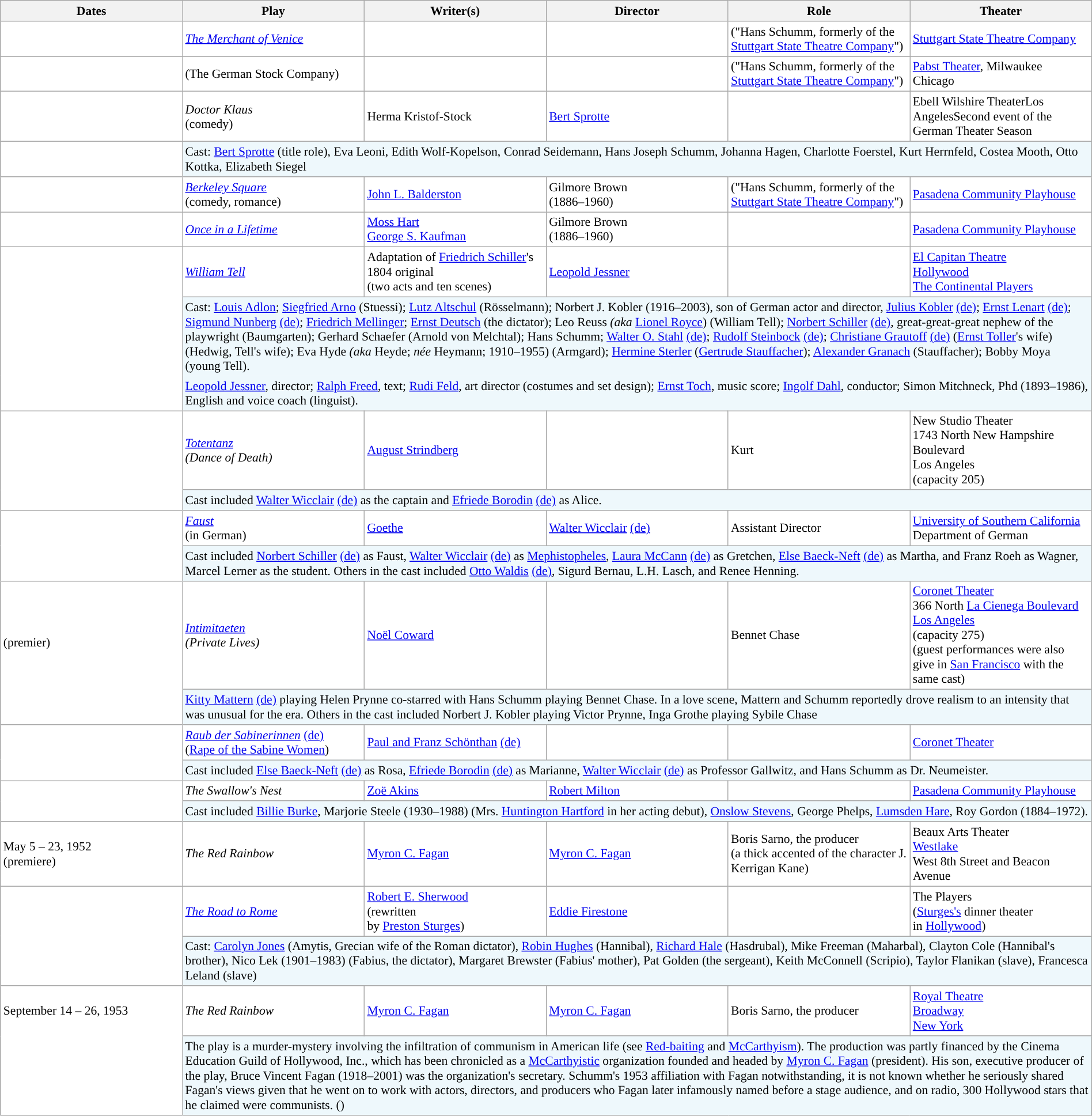<table class="wikitable" style="color: black; background-color: #FFFFFF; font-size: 90%; width:100%">
<tr>
<th>Dates</th>
<th>Play</th>
<th>Writer(s)</th>
<th>Director</th>
<th>Role</th>
<th>Theater</th>
</tr>
<tr>
<td width="16.67%"></td>
<td width="16.67%"><em><a href='#'>The Merchant of Venice</a></em></td>
<td width="16.67%"></td>
<td width="16.67%"></td>
<td width="16.67%">("Hans Schumm, formerly of the <a href='#'>Stuttgart State Theatre Company</a>")</td>
<td width="16.67%"><a href='#'>Stuttgart State Theatre Company</a></td>
</tr>
<tr>
<td width="16.67%"></td>
<td width="16.67%">(The German Stock Company)</td>
<td width="16.67%"></td>
<td width="16.67%"></td>
<td width="16.67%">("Hans Schumm, formerly of the <a href='#'>Stuttgart State Theatre Company</a>")</td>
<td width="16.67%"><a href='#'>Pabst Theater</a>, Milwaukee<br>Chicago</td>
</tr>
<tr>
<td width="16.67%"></td>
<td width="16.67%"><em>Doctor Klaus</em><br>(comedy)</td>
<td width="16.67%">Herma Kristof-Stock</td>
<td width="16.67%"; data-sort-value="sprotte"><a href='#'>Bert Sprotte</a></td>
<td width="16.67%"></td>
<td width="16.67%">Ebell Wilshire TheaterLos AngelesSecond event of the German Theater Season</td>
</tr>
<tr valign="bottom;" style="text-align:left">
<td width="16.67%;" style="border-style: solid; border-width: 0px 1px 0px 1px;"></td>
<td colspan=5 style="background:#EEF8FC; border-style: solid; border-width: 0px 1px 0px 1px;">Cast: <a href='#'>Bert Sprotte</a> (title role), Eva Leoni, Edith Wolf-Kopelson, Conrad Seidemann, Hans Joseph Schumm, Johanna Hagen, Charlotte Foerstel, Kurt Herrnfeld, Costea Mooth, Otto Kottka, Elizabeth Siegel</td>
</tr>
<tr>
<td width="16.67%"></td>
<td width="16.67%"><em><a href='#'>Berkeley Square</a></em><br>(comedy, romance)</td>
<td width="16.67%"><a href='#'>John L. Balderston</a></td>
<td width="16.67%"; data-sort-value="Brown Gilmore">Gilmore Brown<br>(1886–1960)</td>
<td width="16.67%">("Hans Schumm, formerly of the <a href='#'>Stuttgart State Theatre Company</a>")</td>
<td width="16.67%"><a href='#'>Pasadena Community Playhouse</a></td>
</tr>
<tr>
<td width="16.67%"></td>
<td width="16.67%"><em><a href='#'>Once in a Lifetime</a></em></td>
<td width="16.67%"><a href='#'>Moss Hart</a><br><a href='#'>George S. Kaufman</a></td>
<td width="16.67%">Gilmore Brown<br>(1886–1960)</td>
<td width="16.67%"></td>
<td width="16.67%"><a href='#'>Pasadena Community Playhouse</a></td>
</tr>
<tr>
<td width="16.67%;" style="border-style: solid; border-width: 1px 1px 0px 1px"></td>
<td width="16.67%"><em><a href='#'>William Tell</a></em></td>
<td width="16.67%">Adaptation of <a href='#'>Friedrich Schiller</a>'s 1804 original<br>(two acts and ten scenes)</td>
<td width="16.67%"><a href='#'>Leopold Jessner</a></td>
<td width="16.67%"></td>
<td width="16.67%"><a href='#'>El Capitan Theatre</a><br><a href='#'>Hollywood</a><br><a href='#'>The Continental Players</a></td>
</tr>
<tr valign="bottom;" style="text-align:left">
<td width="16.67%;" style="border-style: solid; border-width: 0px 1px 0px 1px;"></td>
<td colspan=5 style="background:#EEF8FC; border-style: solid; border-width: 0px 1px 0px 1px;">Cast: <a href='#'>Louis Adlon</a>; <a href='#'>Siegfried Arno</a> (Stuessi); <a href='#'>Lutz Altschul</a> (Rösselmann); Norbert J. Kobler (1916–2003), son of German actor and director, <a href='#'>Julius Kobler</a> <a href='#'>(de)</a>; <a href='#'>Ernst Lenart</a> <a href='#'>(de)</a>; <a href='#'>Sigmund Nunberg</a> <a href='#'>(de)</a>; <a href='#'>Friedrich Mellinger</a>; <a href='#'>Ernst Deutsch</a> (the dictator); Leo Reuss <em>(aka</em> <a href='#'>Lionel Royce</a>) (William Tell); <a href='#'>Norbert Schiller</a> <a href='#'>(de)</a>, great-great-great nephew of the playwright (Baumgarten); Gerhard Schaefer (Arnold von Melchtal); Hans Schumm; <a href='#'>Walter O. Stahl</a> <a href='#'>(de)</a>; <a href='#'>Rudolf Steinbock</a> <a href='#'>(de)</a>; <a href='#'>Christiane Grautoff</a> <a href='#'>(de)</a> (<a href='#'>Ernst Toller</a>'s wife) (Hedwig, Tell's wife); Eva Hyde <em>(aka</em> Heyde; <em>née</em> Heymann; 1910–1955) (Armgard); <a href='#'>Hermine Sterler</a> (<a href='#'>Gertrude Stauffacher</a>); <a href='#'>Alexander Granach</a> (Stauffacher); Bobby Moya (young Tell).</td>
</tr>
<tr valign="bottom;" style="text-align:left">
<td width="16.67%;" style="border-style: solid; border-width: 0px 1px 0px 1px;"></td>
<td colspan=5 style="background:#EEF8FC; border-style: solid; border-width: 0px 1px 0px 1px;"><a href='#'>Leopold Jessner</a>, director; <a href='#'>Ralph Freed</a>, text; <a href='#'>Rudi Feld</a>, art director (costumes and set design); <a href='#'>Ernst Toch</a>, music score; <a href='#'>Ingolf Dahl</a>, conductor; Simon Mitchneck, Phd (1893–1986), English and voice coach (linguist).</td>
</tr>
<tr>
<td width="16.67%;" style="border-style: solid; border-width: 1px 1px 0px 1px;"></td>
<td width="16.67%"><em><a href='#'>Totentanz</a></em><br><em>(Dance of Death)</em></td>
<td width="16.67%"><a href='#'>August Strindberg</a></td>
<td width="16.67%"></td>
<td width="16.67%">Kurt</td>
<td width="16.67%">New Studio Theater<br>1743 North New Hampshire Boulevard<br>Los Angeles<br>(capacity 205)</td>
</tr>
<tr valign="bottom;" style="text-align:left">
<td width="16.67%;" style="border-style: solid; border-width: 0px 1px 0px 1px"></td>
<td colspan=5 style="background:#EEF8FC;">Cast included <a href='#'>Walter Wicclair</a> <a href='#'>(de)</a> as the captain and <a href='#'>Efriede Borodin</a> <a href='#'>(de)</a> as Alice.</td>
</tr>
<tr>
<td width="16.67%;" style="border-style: solid; border-width: 1px 1px 0px 1px;"></td>
<td width="16.67%"><em><a href='#'>Faust</a></em><br>(in German)</td>
<td width="16.67%"><a href='#'>Goethe</a></td>
<td width="16.67%"><a href='#'>Walter Wicclair</a> <a href='#'>(de)</a></td>
<td width="16.67%">Assistant Director</td>
<td width="16.67%"><a href='#'>University of Southern California</a><br>Department of German</td>
</tr>
<tr valign="bottom;" style="text-align:left">
<td width="16.67%;" style="border-style: solid; border-width: 0px 1px 0px 1px"></td>
<td colspan=5 style="background:#EEF8FC;">Cast included <a href='#'>Norbert Schiller</a> <a href='#'>(de)</a> as Faust, <a href='#'>Walter Wicclair</a> <a href='#'>(de)</a> as <a href='#'>Mephistopheles</a>, <a href='#'>Laura McCann</a> <a href='#'>(de)</a> as Gretchen, <a href='#'>Else Baeck-Neft</a> <a href='#'>(de)</a> as Martha, and Franz Roeh as Wagner, Marcel Lerner as the student. Others in the cast included <a href='#'>Otto Waldis</a> <a href='#'>(de)</a>, Sigurd Bernau, L.H. Lasch, and Renee Henning.</td>
</tr>
<tr>
<td width="16.67%;" style="border-style: solid; border-width: 1px 1px 0px 1px;"><br>(premier)</td>
<td width="16.67%"><em><a href='#'>Intimitaeten</a></em><br><em>(Private Lives)</em></td>
<td width="16.67%"><a href='#'>Noël Coward</a></td>
<td width="16.67%"></td>
<td width="16.67%">Bennet Chase</td>
<td width="16.67%"><a href='#'>Coronet Theater</a><br>366 North <a href='#'>La Cienega Boulevard</a><br><a href='#'>Los Angeles</a><br>(capacity 275)<br>(guest performances were also give in <a href='#'>San Francisco</a> with the same cast)</td>
</tr>
<tr valign="bottom;" style="text-align:left">
<td width="16.67%;" style="border-style: solid; border-width: 0px 1px 0px 1px"></td>
<td colspan=5 style="background:#EEF8FC;"><a href='#'>Kitty Mattern</a> <a href='#'>(de)</a> playing Helen Prynne co-starred with Hans Schumm playing Bennet Chase. In a love scene, Mattern and Schumm reportedly drove realism to an intensity that was unusual for the era. Others in the cast included Norbert J. Kobler playing Victor Prynne, Inga Grothe playing Sybile Chase</td>
</tr>
<tr>
<td width="16.67%;" style="border-style: solid; border-width: 1px 1px 0px 1px;"> </td>
<td width="16.67%"><em><a href='#'>Raub der Sabinerinnen</a></em> <a href='#'>(de)</a><br>(<a href='#'>Rape of the Sabine Women</a>)</td>
<td width="16.67%"><a href='#'>Paul and Franz Schönthan</a> <a href='#'>(de)</a></td>
<td width="16.67%"></td>
<td width="16.67%"></td>
<td width="16.67%"><a href='#'>Coronet Theater</a></td>
</tr>
<tr valign="bottom;" style="text-align:left">
<td width="16.67%;" style="border-style: solid; border-width: 0px 1px 0px 1px"></td>
<td colspan=5 style="background:#EEF8FC;">Cast included <a href='#'>Else Baeck-Neft</a> <a href='#'>(de)</a> as Rosa, <a href='#'>Efriede Borodin</a> <a href='#'>(de)</a> as Marianne, <a href='#'>Walter Wicclair</a> <a href='#'>(de)</a> as Professor Gallwitz, and Hans Schumm as Dr. Neumeister.</td>
</tr>
<tr>
<td width="16.67%;" style="border-style: solid; border-width: 1px 1px 0px 1px;"></td>
<td width="16.67%"><em>The Swallow's Nest</em></td>
<td width="16.67%"><a href='#'>Zoë Akins</a></td>
<td width="16.67%"><a href='#'>Robert Milton</a></td>
<td width="16.67%"></td>
<td width="16.67%"><a href='#'>Pasadena Community Playhouse</a></td>
</tr>
<tr valign="bottom;" style="text-align:left">
<td width="16.67%;" style="border-style: solid; border-width: 0px 1px 0px 1px"></td>
<td colspan=5 style="background:#EEF8FC;">Cast included <a href='#'>Billie Burke</a>, Marjorie Steele (1930–1988) (Mrs. <a href='#'>Huntington Hartford</a> in her acting debut), <a href='#'>Onslow Stevens</a>, George Phelps, <a href='#'>Lumsden Hare</a>, Roy Gordon (1884–1972).</td>
</tr>
<tr>
<td width="16.67%">May 5 – 23, 1952<br>(premiere)</td>
<td width="16.67%"><em>The Red Rainbow</em></td>
<td width="16.67%"><a href='#'>Myron C. Fagan</a></td>
<td width="16.67%"><a href='#'>Myron C. Fagan</a></td>
<td width="16.67%">Boris Sarno, the producer<br>(a thick accented  of the character J. Kerrigan Kane)</td>
<td width="16.67%">Beaux Arts Theater<br><a href='#'>Westlake</a><br>West 8th Street and Beacon Avenue</td>
</tr>
<tr>
<td width="16.67%;" style="border-style: solid; border-width: 1px 1px 0px 1px;"></td>
<td width="16.67%"><em><a href='#'>The Road to Rome</a></em></td>
<td width="16.67%"><a href='#'>Robert E. Sherwood</a><br>(rewritten<br>by <a href='#'>Preston Sturges</a>)</td>
<td width="16.67%"><a href='#'>Eddie Firestone</a></td>
<td width="16.67%"></td>
<td width="16.67%">The Players<br>(<a href='#'>Sturges's</a> dinner theater<br>in <a href='#'>Hollywood</a>)</td>
</tr>
<tr>
</tr>
<tr valign="bottom;" style="text-align:left">
<td width="16.67%;" style="border-style: solid; border-width: 0px 1px 0px 1px"></td>
<td colspan=5 style="background:#EEF8FC;">Cast: <a href='#'>Carolyn Jones</a> (Amytis, Grecian wife of the Roman dictator), <a href='#'>Robin Hughes</a> (Hannibal), <a href='#'>Richard Hale</a> (Hasdrubal), Mike Freeman (Maharbal), Clayton Cole (Hannibal's brother), Nico Lek (1901–1983) (Fabius, the dictator), Margaret Brewster (Fabius' mother), Pat Golden (the sergeant), Keith McConnell (Scripio), Taylor Flanikan (slave), Francesca Leland (slave)</td>
</tr>
<tr>
<td width="16.67%;" style="border-style: solid; border-width: 1px 1px 0px 1px;">September 14 – 26, 1953</td>
<td width="16.67%"><em>The Red Rainbow</em></td>
<td width="16.67%"><a href='#'>Myron C. Fagan</a></td>
<td width="16.67%"><a href='#'>Myron C. Fagan</a></td>
<td width="16.67%">Boris Sarno, the producer</td>
<td width="16.67%"><a href='#'>Royal Theatre</a><br><a href='#'>Broadway</a><br><a href='#'>New York</a></td>
</tr>
<tr valign="bottom;" style="text-align:left">
<td width="16.67%;" style="border-style: solid; border-width: 0px 1px 0px 1px"></td>
<td colspan=5 style="background:#EEF8FC;">The play is a murder-mystery involving the infiltration of communism in American life (see <a href='#'>Red-baiting</a> and <a href='#'>McCarthyism</a>). The production was partly financed by the Cinema Education Guild of Hollywood, Inc., which has been chronicled as a   <a href='#'>McCarthyistic</a> organization founded and headed by <a href='#'>Myron C. Fagan</a> (president). His son, executive producer of the play, Bruce Vincent Fagan (1918–2001) was the organization's secretary. Schumm's 1953 affiliation with Fagan notwithstanding, it is not known whether he seriously shared Fagan's views given that he went on to work with actors, directors, and producers who Fagan later infamously named before a stage audience, and on radio, 300 Hollywood stars that he claimed were communists. ()</td>
</tr>
</table>
